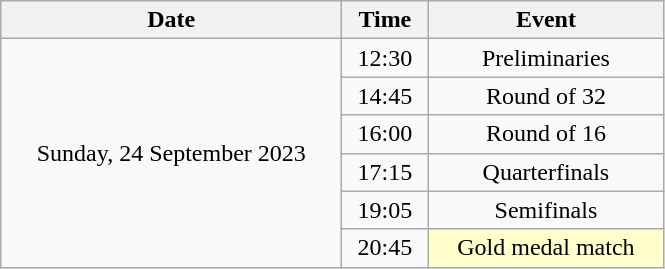<table class = "wikitable" style="text-align:center;">
<tr>
<th width=220>Date</th>
<th width=50>Time</th>
<th width=150>Event</th>
</tr>
<tr>
<td rowspan=6>Sunday, 24 September 2023</td>
<td>12:30</td>
<td>Preliminaries</td>
</tr>
<tr>
<td>14:45</td>
<td>Round of 32</td>
</tr>
<tr>
<td>16:00</td>
<td>Round of 16</td>
</tr>
<tr>
<td>17:15</td>
<td>Quarterfinals</td>
</tr>
<tr>
<td>19:05</td>
<td>Semifinals</td>
</tr>
<tr>
<td>20:45</td>
<td bgcolor=ffffcc>Gold medal match</td>
</tr>
</table>
